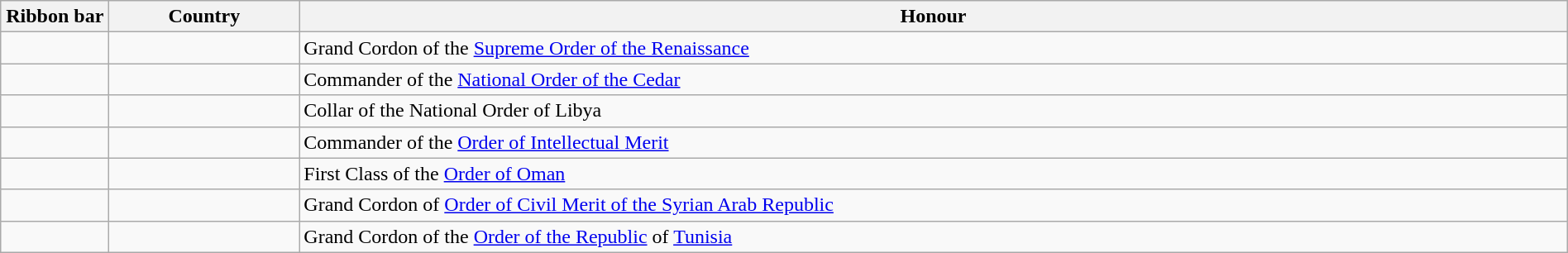<table class="wikitable" style="width:100%;">
<tr>
<th style="width:80px;">Ribbon bar</th>
<th>Country</th>
<th>Honour</th>
</tr>
<tr>
<td></td>
<td></td>
<td>Grand Cordon of the <a href='#'>Supreme Order of the Renaissance</a></td>
</tr>
<tr>
<td></td>
<td></td>
<td>Commander of the <a href='#'>National Order of the Cedar</a></td>
</tr>
<tr>
<td></td>
<td></td>
<td>Collar of the National Order of Libya</td>
</tr>
<tr>
<td></td>
<td></td>
<td>Commander of the <a href='#'>Order of Intellectual Merit</a></td>
</tr>
<tr>
<td></td>
<td></td>
<td>First Class of the <a href='#'>Order of Oman</a></td>
</tr>
<tr>
<td></td>
<td></td>
<td>Grand Cordon of <a href='#'>Order of Civil Merit of the Syrian Arab Republic</a></td>
</tr>
<tr>
<td></td>
<td></td>
<td>Grand Cordon of the <a href='#'>Order of the Republic</a> of <a href='#'>Tunisia</a></td>
</tr>
</table>
